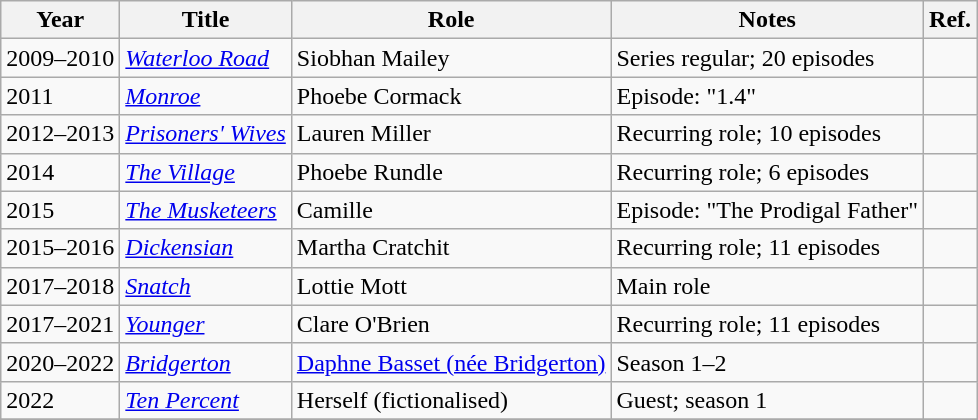<table class="wikitable">
<tr>
<th>Year</th>
<th>Title</th>
<th>Role</th>
<th>Notes</th>
<th>Ref.</th>
</tr>
<tr>
<td>2009–2010</td>
<td><em><a href='#'>Waterloo Road</a></em></td>
<td>Siobhan Mailey</td>
<td>Series regular; 20 episodes</td>
<td></td>
</tr>
<tr>
<td>2011</td>
<td><em><a href='#'>Monroe</a></em></td>
<td>Phoebe Cormack</td>
<td>Episode: "1.4"</td>
<td></td>
</tr>
<tr>
<td>2012–2013</td>
<td><em><a href='#'>Prisoners' Wives</a></em></td>
<td>Lauren Miller</td>
<td>Recurring role; 10 episodes</td>
<td></td>
</tr>
<tr>
<td>2014</td>
<td><em><a href='#'>The Village</a></em></td>
<td>Phoebe Rundle</td>
<td>Recurring role; 6 episodes</td>
<td></td>
</tr>
<tr>
<td>2015</td>
<td><em><a href='#'>The Musketeers</a></em></td>
<td>Camille</td>
<td>Episode: "The Prodigal Father"</td>
<td></td>
</tr>
<tr>
<td>2015–2016</td>
<td><em><a href='#'>Dickensian</a></em></td>
<td>Martha Cratchit</td>
<td>Recurring role; 11 episodes</td>
<td></td>
</tr>
<tr>
<td>2017–2018</td>
<td><em><a href='#'>Snatch</a></em></td>
<td>Lottie Mott</td>
<td>Main role</td>
<td></td>
</tr>
<tr>
<td>2017–2021</td>
<td><em><a href='#'>Younger</a></em></td>
<td>Clare O'Brien</td>
<td>Recurring role; 11 episodes</td>
<td></td>
</tr>
<tr>
<td>2020–2022</td>
<td><em><a href='#'>Bridgerton</a></em></td>
<td><a href='#'>Daphne Basset (née Bridgerton)</a></td>
<td>Season 1–2</td>
<td></td>
</tr>
<tr>
<td>2022</td>
<td><em><a href='#'>Ten Percent</a></em></td>
<td>Herself (fictionalised)</td>
<td>Guest; season 1</td>
<td></td>
</tr>
<tr>
</tr>
</table>
